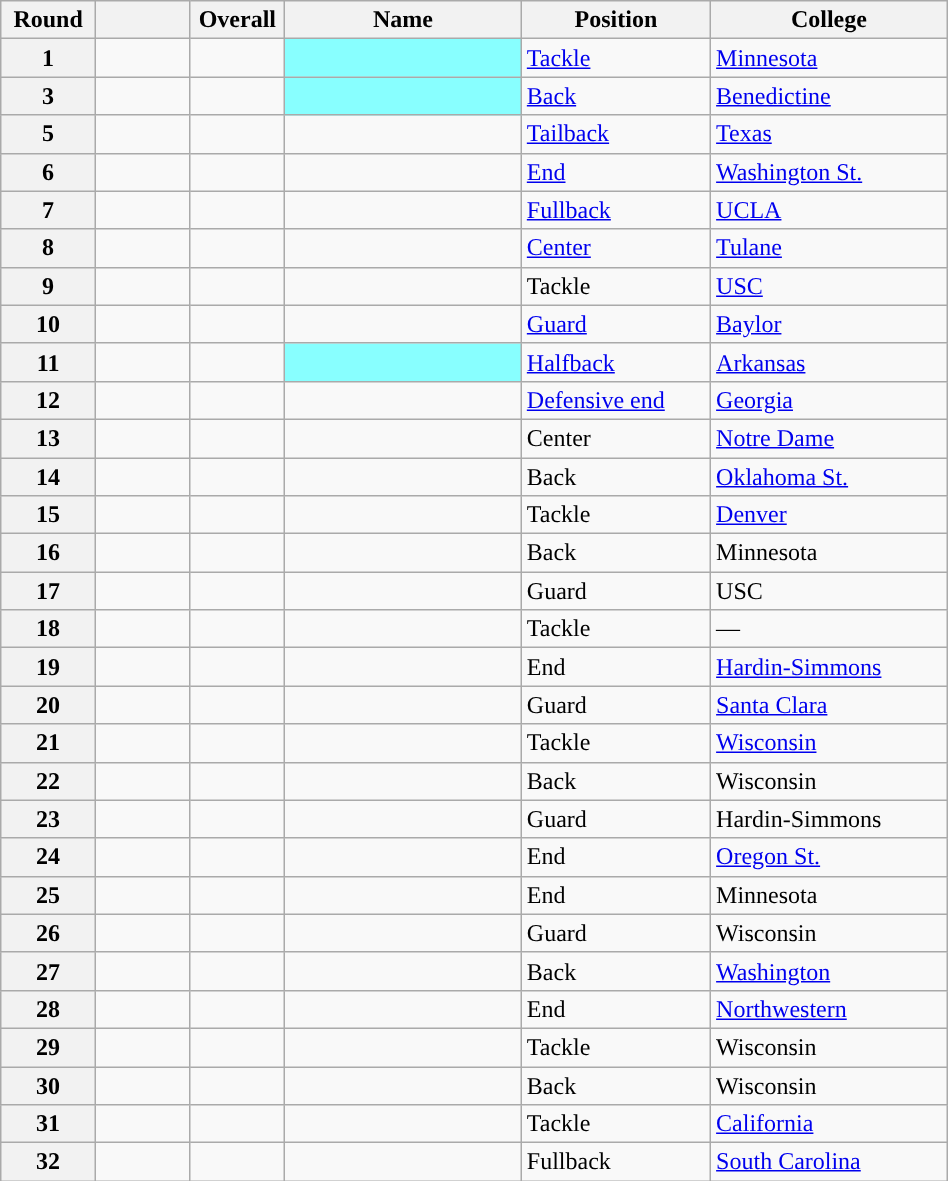<table class="wikitable sortable" style="width: 50%;">
<tr>
<th scope="col" style="width: 10%;">Round</th>
<th scope="col" style="width: 10%;"></th>
<th scope="col" style="width: 10%;">Overall</th>
<th scope="col" style="width: 25%;">Name</th>
<th scope="col" style="width: 20%;">Position</th>
<th scope="col" style="width: 25%;">College</th>
</tr>
<tr>
<th scope="row">1</th>
<td></td>
<td></td>
<td style="background:#88FFFF;"> <sup></sup></td>
<td><a href='#'>Tackle</a></td>
<td><a href='#'>Minnesota</a></td>
</tr>
<tr>
<th scope="row">3</th>
<td></td>
<td></td>
<td style="background:#88FFFF;"> <sup></sup></td>
<td><a href='#'>Back</a></td>
<td><a href='#'>Benedictine</a></td>
</tr>
<tr>
<th scope="row">5</th>
<td></td>
<td></td>
<td></td>
<td><a href='#'>Tailback</a></td>
<td><a href='#'>Texas</a></td>
</tr>
<tr>
<th scope="row">6</th>
<td></td>
<td></td>
<td></td>
<td><a href='#'>End</a></td>
<td><a href='#'>Washington St.</a></td>
</tr>
<tr>
<th scope="row">7</th>
<td></td>
<td></td>
<td></td>
<td><a href='#'>Fullback</a></td>
<td><a href='#'>UCLA</a></td>
</tr>
<tr>
<th scope="row">8</th>
<td></td>
<td></td>
<td></td>
<td><a href='#'>Center</a></td>
<td><a href='#'>Tulane</a></td>
</tr>
<tr>
<th scope="row">9</th>
<td></td>
<td></td>
<td></td>
<td>Tackle</td>
<td><a href='#'>USC</a></td>
</tr>
<tr>
<th scope="row">10</th>
<td></td>
<td></td>
<td></td>
<td><a href='#'>Guard</a></td>
<td><a href='#'>Baylor</a></td>
</tr>
<tr>
<th scope="row">11</th>
<td></td>
<td></td>
<td style="background:#88FFFF;"> <sup></sup></td>
<td><a href='#'>Halfback</a></td>
<td><a href='#'>Arkansas</a></td>
</tr>
<tr>
<th scope="row">12</th>
<td></td>
<td></td>
<td></td>
<td><a href='#'>Defensive end</a></td>
<td><a href='#'>Georgia</a></td>
</tr>
<tr>
<th scope="row">13</th>
<td></td>
<td></td>
<td></td>
<td>Center</td>
<td><a href='#'>Notre Dame</a></td>
</tr>
<tr>
<th scope="row">14</th>
<td></td>
<td></td>
<td></td>
<td>Back</td>
<td><a href='#'>Oklahoma St.</a></td>
</tr>
<tr>
<th scope="row">15</th>
<td></td>
<td></td>
<td></td>
<td>Tackle</td>
<td><a href='#'>Denver</a></td>
</tr>
<tr>
<th scope="row">16</th>
<td></td>
<td></td>
<td></td>
<td>Back</td>
<td>Minnesota</td>
</tr>
<tr>
<th scope="row">17</th>
<td></td>
<td></td>
<td></td>
<td>Guard</td>
<td>USC</td>
</tr>
<tr>
<th scope="row">18</th>
<td></td>
<td></td>
<td></td>
<td>Tackle</td>
<td>—</td>
</tr>
<tr>
<th scope="row">19</th>
<td></td>
<td></td>
<td></td>
<td>End</td>
<td><a href='#'>Hardin-Simmons</a></td>
</tr>
<tr>
<th scope="row">20</th>
<td></td>
<td></td>
<td></td>
<td>Guard</td>
<td><a href='#'>Santa Clara</a></td>
</tr>
<tr>
<th scope="row">21</th>
<td></td>
<td></td>
<td></td>
<td>Tackle</td>
<td><a href='#'>Wisconsin</a></td>
</tr>
<tr>
<th scope="row">22</th>
<td></td>
<td></td>
<td></td>
<td>Back</td>
<td>Wisconsin</td>
</tr>
<tr>
<th scope="row">23</th>
<td></td>
<td></td>
<td></td>
<td>Guard</td>
<td>Hardin-Simmons</td>
</tr>
<tr>
<th scope="row">24</th>
<td></td>
<td></td>
<td></td>
<td>End</td>
<td><a href='#'>Oregon St.</a></td>
</tr>
<tr>
<th scope="row">25</th>
<td></td>
<td></td>
<td></td>
<td>End</td>
<td>Minnesota</td>
</tr>
<tr>
<th scope="row">26</th>
<td></td>
<td></td>
<td></td>
<td>Guard</td>
<td>Wisconsin</td>
</tr>
<tr>
<th scope="row">27</th>
<td></td>
<td></td>
<td></td>
<td>Back</td>
<td><a href='#'>Washington</a></td>
</tr>
<tr>
<th scope="row">28</th>
<td></td>
<td></td>
<td></td>
<td>End</td>
<td><a href='#'>Northwestern</a></td>
</tr>
<tr>
<th scope="row">29</th>
<td></td>
<td></td>
<td></td>
<td>Tackle</td>
<td>Wisconsin</td>
</tr>
<tr>
<th scope="row">30</th>
<td></td>
<td></td>
<td></td>
<td>Back</td>
<td>Wisconsin</td>
</tr>
<tr>
<th scope="row">31</th>
<td></td>
<td></td>
<td></td>
<td>Tackle</td>
<td><a href='#'>California</a></td>
</tr>
<tr>
<th scope="row">32</th>
<td></td>
<td></td>
<td></td>
<td>Fullback</td>
<td><a href='#'>South Carolina</a></td>
</tr>
</table>
